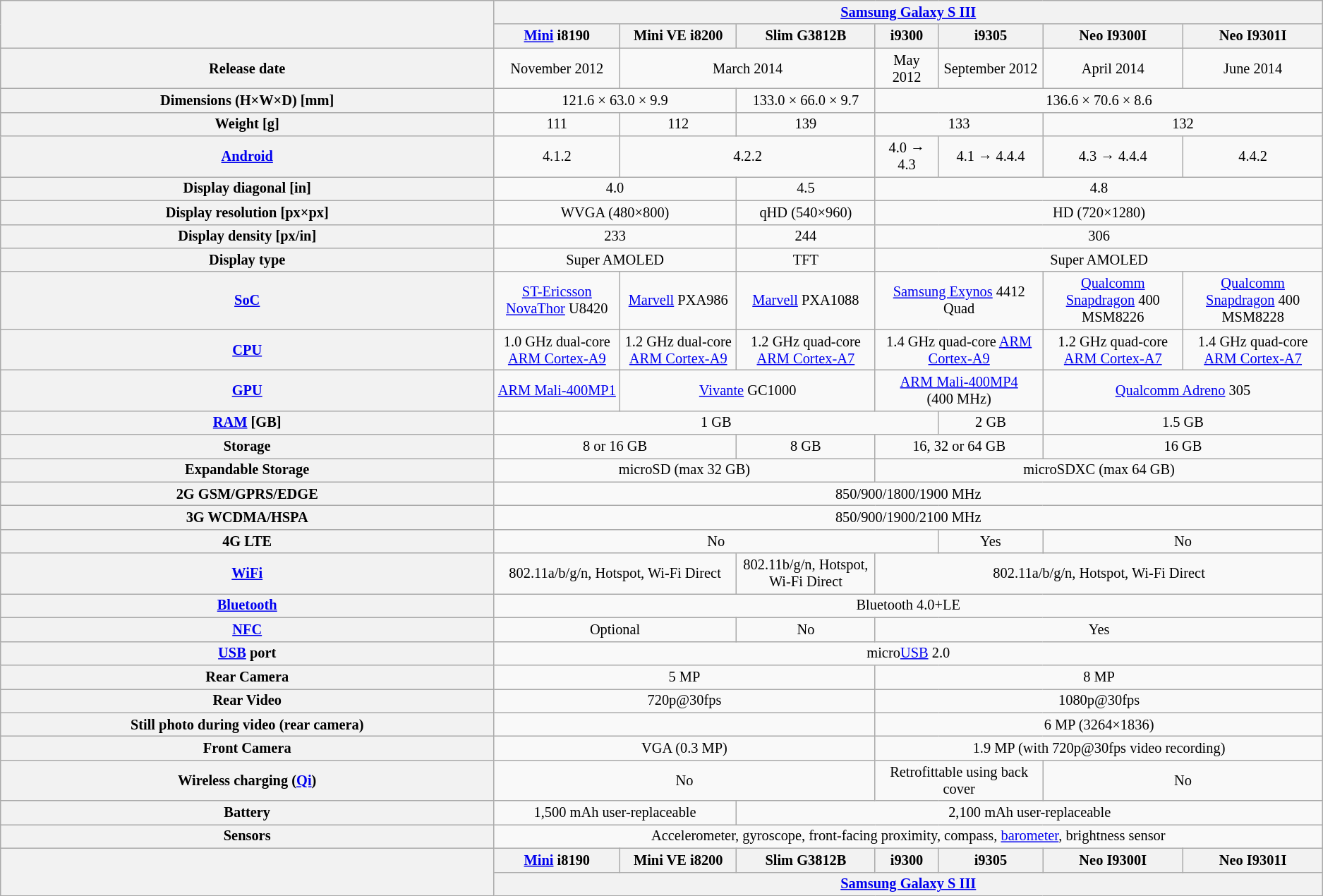<table class="wikitable" style="text-align: center; font-size:85%">
<tr>
<th width="8%" rowspan="2"></th>
<th width="8%" colspan=7><a href='#'>Samsung Galaxy S III</a></th>
</tr>
<tr>
<th><a href='#'>Mini</a> i8190</th>
<th>Mini VE i8200 </th>
<th>Slim G3812B </th>
<th>i9300</th>
<th>i9305</th>
<th>Neo I9300I</th>
<th>Neo I9301I</th>
</tr>
<tr>
<th>Release date</th>
<td colspan="1">November 2012</td>
<td colspan="2">March 2014</td>
<td colspan="1">May 2012</td>
<td colspan="1">September 2012</td>
<td colspan="1">April 2014</td>
<td colspan="1">June 2014</td>
</tr>
<tr>
<th title="height × width × depth, all in millimetres">Dimensions (H×W×D) [mm]</th>
<td colspan="2">121.6 × 63.0 × 9.9</td>
<td colspan="1">133.0 × 66.0 × 9.7</td>
<td colspan="4">136.6 × 70.6 × 8.6</td>
</tr>
<tr>
<th title="weight with battery in grams">Weight [g]</th>
<td colspan="1">111</td>
<td colspan="1">112</td>
<td colspan="1">139</td>
<td colspan="2">133</td>
<td colspan="2">132</td>
</tr>
<tr>
<th title="Operating System"><a href='#'>Android</a></th>
<td colspan="1">4.1.2</td>
<td colspan="2">4.2.2</td>
<td colspan="1">4.0 → 4.3</td>
<td colspan="1">4.1 → 4.4.4</td>
<td colspan="1">4.3 → 4.4.4</td>
<td colspan="1">4.4.2</td>
</tr>
<tr>
<th>Display diagonal [in]</th>
<td colspan="2">4.0</td>
<td colspan="1">4.5</td>
<td colspan="4">4.8</td>
</tr>
<tr>
<th>Display resolution [px×px]</th>
<td colspan="2">WVGA (480×800)</td>
<td colspan="1">qHD (540×960)</td>
<td colspan="4">HD (720×1280)</td>
</tr>
<tr>
<th>Display density [px/in]</th>
<td colspan="2">233</td>
<td colspan="1">244</td>
<td colspan="4">306</td>
</tr>
<tr>
<th>Display type</th>
<td colspan="2">Super AMOLED</td>
<td colspan="1">TFT</td>
<td colspan="4">Super AMOLED</td>
</tr>
<tr>
<th><a href='#'>SoC</a></th>
<td colspan="1"><a href='#'>ST-Ericsson NovaThor</a> U8420</td>
<td colspan="1"><a href='#'>Marvell</a> PXA986</td>
<td colspan="1"><a href='#'>Marvell</a> PXA1088</td>
<td colspan="2"><a href='#'>Samsung Exynos</a> 4412 Quad</td>
<td colspan="1"><a href='#'>Qualcomm Snapdragon</a> 400 MSM8226</td>
<td colspan="1"><a href='#'>Qualcomm Snapdragon</a> 400 MSM8228</td>
</tr>
<tr>
<th><a href='#'>CPU</a></th>
<td colspan="1">1.0 GHz dual-core <a href='#'>ARM Cortex-A9</a></td>
<td colspan="1">1.2 GHz dual-core <a href='#'>ARM Cortex-A9</a></td>
<td colspan="1">1.2 GHz quad-core <a href='#'>ARM Cortex-A7</a></td>
<td colspan="2">1.4 GHz quad-core <a href='#'>ARM Cortex-A9</a></td>
<td colspan="1">1.2 GHz quad-core <a href='#'>ARM Cortex-A7</a></td>
<td colspan="1">1.4 GHz quad-core <a href='#'>ARM Cortex-A7</a></td>
</tr>
<tr>
<th><a href='#'>GPU</a></th>
<td colspan="1"><a href='#'>ARM Mali-400MP1</a></td>
<td colspan="2"><a href='#'>Vivante</a> GC1000</td>
<td colspan="2"><a href='#'>ARM Mali-400MP4</a> <br>(400 MHz)</td>
<td colspan="2"><a href='#'>Qualcomm Adreno</a> 305</td>
</tr>
<tr>
<th><a href='#'>RAM</a> [GB]</th>
<td colspan="4">1 GB</td>
<td colspan="1">2 GB</td>
<td colspan="2">1.5 GB</td>
</tr>
<tr>
<th>Storage</th>
<td colspan="2">8 or 16 GB</td>
<td colspan="1">8 GB</td>
<td colspan="2">16, 32 or 64 GB</td>
<td colspan="2">16 GB</td>
</tr>
<tr>
<th>Expandable Storage</th>
<td colspan="3">microSD (max 32 GB)</td>
<td colspan="4">microSDXC (max 64 GB)</td>
</tr>
<tr>
<th>2G GSM/GPRS/EDGE</th>
<td colspan="7">850/900/1800/1900 MHz</td>
</tr>
<tr>
<th>3G WCDMA/HSPA</th>
<td colspan="7">850/900/1900/2100 MHz</td>
</tr>
<tr>
<th>4G LTE</th>
<td colspan="4">No</td>
<td colspan="1">Yes</td>
<td colspan="2">No</td>
</tr>
<tr>
<th><a href='#'>WiFi</a></th>
<td colspan="2">802.11a/b/g/n, Hotspot, Wi-Fi Direct</td>
<td colspan="1">802.11b/g/n, Hotspot, Wi-Fi Direct</td>
<td colspan="4">802.11a/b/g/n, Hotspot, Wi-Fi Direct</td>
</tr>
<tr>
<th><a href='#'>Bluetooth</a></th>
<td colspan="7">Bluetooth 4.0+LE</td>
</tr>
<tr>
<th><a href='#'>NFC</a></th>
<td colspan="2">Optional</td>
<td colspan="1">No</td>
<td colspan="4">Yes</td>
</tr>
<tr>
<th><a href='#'>USB</a> port</th>
<td colspan="7">micro<a href='#'>USB</a> 2.0</td>
</tr>
<tr>
<th>Rear Camera</th>
<td colspan="3">5 MP</td>
<td colspan="4">8 MP</td>
</tr>
<tr>
<th>Rear Video</th>
<td colspan="3">720p@30fps</td>
<td colspan="4">1080p@30fps</td>
</tr>
<tr>
<th>Still photo during video (rear camera)</th>
<td colspan="3"></td>
<td colspan="4">6 MP (3264×1836)</td>
</tr>
<tr>
<th>Front Camera</th>
<td colspan="3">VGA (0.3 MP)</td>
<td colspan="4">1.9 MP (with 720p@30fps video recording)</td>
</tr>
<tr>
<th>Wireless charging (<a href='#'>Qi</a>)</th>
<td colspan="3">No</td>
<td colspan="2">Retrofittable using back cover</td>
<td colspan="2">No</td>
</tr>
<tr>
<th>Battery</th>
<td colspan="2">1,500 mAh user-replaceable</td>
<td colspan=5>2,100 mAh user-replaceable</td>
</tr>
<tr>
<th>Sensors</th>
<td colspan="7">Accelerometer, gyroscope, front-facing proximity, compass, <a href='#'>barometer</a>, brightness sensor</td>
</tr>
<tr>
<th width="8%" rowspan="2"></th>
<th><a href='#'>Mini</a> i8190</th>
<th>Mini VE i8200 </th>
<th>Slim G3812B </th>
<th>i9300</th>
<th>i9305</th>
<th>Neo I9300I</th>
<th>Neo I9301I</th>
</tr>
<tr>
<th width="8%" colspan=7><a href='#'>Samsung Galaxy S III</a></th>
</tr>
</table>
